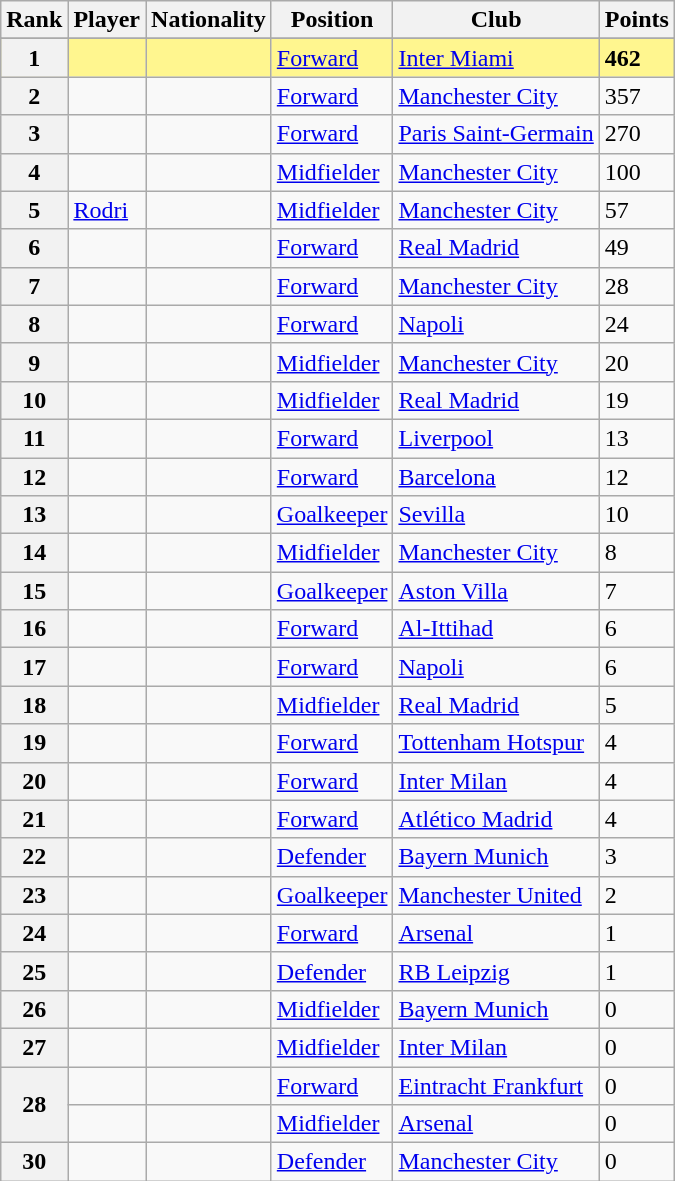<table class="wikitable sortable">
<tr>
<th scope="col">Rank</th>
<th scope="col">Player</th>
<th scope="col">Nationality</th>
<th scope="col">Position</th>
<th scope="col">Club</th>
<th scope="col">Points</th>
</tr>
<tr>
</tr>
<tr style="background-color:#FFF68F">
<th scope="row">1</th>
<td><strong></strong></td>
<td></td>
<td><a href='#'>Forward</a></td>
<td> <a href='#'>Inter Miami</a></td>
<td><strong>462</strong></td>
</tr>
<tr>
<th scope="row">2</th>
<td></td>
<td></td>
<td><a href='#'>Forward</a></td>
<td> <a href='#'>Manchester City</a></td>
<td>357</td>
</tr>
<tr>
<th scope="row">3</th>
<td></td>
<td></td>
<td><a href='#'>Forward</a></td>
<td> <a href='#'>Paris Saint-Germain</a></td>
<td>270</td>
</tr>
<tr>
<th scope="row">4</th>
<td></td>
<td></td>
<td><a href='#'>Midfielder</a></td>
<td> <a href='#'>Manchester City</a></td>
<td>100</td>
</tr>
<tr>
<th scope="row">5</th>
<td><a href='#'>Rodri</a></td>
<td></td>
<td><a href='#'>Midfielder</a></td>
<td> <a href='#'>Manchester City</a></td>
<td>57</td>
</tr>
<tr>
<th scope="row">6</th>
<td></td>
<td></td>
<td><a href='#'>Forward</a></td>
<td> <a href='#'>Real Madrid</a></td>
<td>49</td>
</tr>
<tr>
<th scope="row">7</th>
<td></td>
<td></td>
<td><a href='#'>Forward</a></td>
<td> <a href='#'>Manchester City</a></td>
<td>28</td>
</tr>
<tr>
<th scope="row">8</th>
<td></td>
<td></td>
<td><a href='#'>Forward</a></td>
<td> <a href='#'>Napoli</a></td>
<td>24</td>
</tr>
<tr>
<th scope="row">9</th>
<td></td>
<td></td>
<td><a href='#'>Midfielder</a></td>
<td> <a href='#'>Manchester City</a></td>
<td>20</td>
</tr>
<tr>
<th scope="row">10</th>
<td></td>
<td></td>
<td><a href='#'>Midfielder</a></td>
<td> <a href='#'>Real Madrid</a></td>
<td>19</td>
</tr>
<tr>
<th scope="row">11</th>
<td></td>
<td></td>
<td><a href='#'>Forward</a></td>
<td> <a href='#'>Liverpool</a></td>
<td>13</td>
</tr>
<tr>
<th scope="row">12</th>
<td></td>
<td></td>
<td><a href='#'>Forward</a></td>
<td> <a href='#'>Barcelona</a></td>
<td>12</td>
</tr>
<tr>
<th scope="row">13</th>
<td></td>
<td></td>
<td><a href='#'>Goalkeeper</a></td>
<td> <a href='#'>Sevilla</a></td>
<td>10</td>
</tr>
<tr>
<th scope="row">14</th>
<td></td>
<td></td>
<td><a href='#'>Midfielder</a></td>
<td> <a href='#'>Manchester City</a></td>
<td>8</td>
</tr>
<tr>
<th scope="row">15</th>
<td></td>
<td></td>
<td><a href='#'>Goalkeeper</a></td>
<td> <a href='#'>Aston Villa</a></td>
<td>7</td>
</tr>
<tr>
<th scope="row">16</th>
<td></td>
<td></td>
<td><a href='#'>Forward</a></td>
<td> <a href='#'>Al-Ittihad</a></td>
<td>6</td>
</tr>
<tr>
<th scope="row">17</th>
<td></td>
<td></td>
<td><a href='#'>Forward</a></td>
<td> <a href='#'>Napoli</a></td>
<td>6</td>
</tr>
<tr>
<th scope="row">18</th>
<td></td>
<td></td>
<td><a href='#'>Midfielder</a></td>
<td> <a href='#'>Real Madrid</a></td>
<td>5</td>
</tr>
<tr>
<th scope="row">19</th>
<td></td>
<td></td>
<td><a href='#'>Forward</a></td>
<td> <a href='#'>Tottenham Hotspur</a></td>
<td>4</td>
</tr>
<tr>
<th scope="row">20</th>
<td></td>
<td></td>
<td><a href='#'>Forward</a></td>
<td> <a href='#'>Inter Milan</a></td>
<td>4</td>
</tr>
<tr>
<th scope="row">21</th>
<td></td>
<td></td>
<td><a href='#'>Forward</a></td>
<td> <a href='#'>Atlético Madrid</a></td>
<td>4</td>
</tr>
<tr>
<th scope="row">22</th>
<td></td>
<td></td>
<td><a href='#'>Defender</a></td>
<td> <a href='#'>Bayern Munich</a></td>
<td>3</td>
</tr>
<tr>
<th scope="row">23</th>
<td></td>
<td></td>
<td><a href='#'>Goalkeeper</a></td>
<td> <a href='#'>Manchester United</a></td>
<td>2</td>
</tr>
<tr>
<th scope="row">24</th>
<td></td>
<td></td>
<td><a href='#'>Forward</a></td>
<td> <a href='#'>Arsenal</a></td>
<td>1</td>
</tr>
<tr>
<th scope="row">25</th>
<td></td>
<td></td>
<td><a href='#'>Defender</a></td>
<td> <a href='#'>RB Leipzig</a></td>
<td>1</td>
</tr>
<tr>
<th scope="row">26</th>
<td></td>
<td></td>
<td><a href='#'>Midfielder</a></td>
<td> <a href='#'>Bayern Munich</a></td>
<td>0</td>
</tr>
<tr>
<th scope="row">27</th>
<td></td>
<td></td>
<td><a href='#'>Midfielder</a></td>
<td> <a href='#'>Inter Milan</a></td>
<td>0</td>
</tr>
<tr>
<th scope="row" rowspan="2">28</th>
<td></td>
<td></td>
<td><a href='#'>Forward</a></td>
<td> <a href='#'>Eintracht Frankfurt</a></td>
<td>0</td>
</tr>
<tr>
<td></td>
<td></td>
<td><a href='#'>Midfielder</a></td>
<td> <a href='#'>Arsenal</a></td>
<td>0</td>
</tr>
<tr>
<th scope="row">30</th>
<td></td>
<td></td>
<td><a href='#'>Defender</a></td>
<td> <a href='#'>Manchester City</a></td>
<td>0</td>
</tr>
</table>
